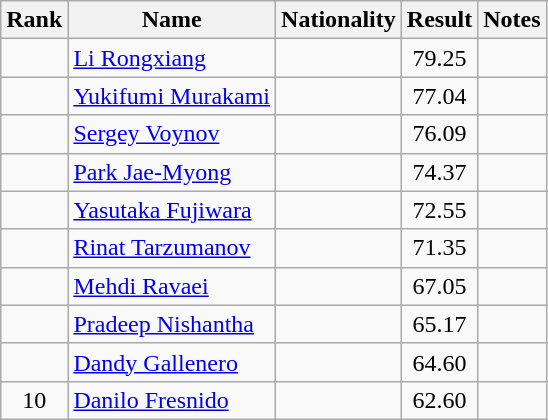<table class="wikitable sortable" style="text-align:center">
<tr>
<th>Rank</th>
<th>Name</th>
<th>Nationality</th>
<th>Result</th>
<th>Notes</th>
</tr>
<tr>
<td></td>
<td align=left><a href='#'>Li Rongxiang</a></td>
<td align=left></td>
<td>79.25</td>
<td></td>
</tr>
<tr>
<td></td>
<td align=left><a href='#'>Yukifumi Murakami</a></td>
<td align=left></td>
<td>77.04</td>
<td></td>
</tr>
<tr>
<td></td>
<td align=left><a href='#'>Sergey Voynov</a></td>
<td align=left></td>
<td>76.09</td>
<td></td>
</tr>
<tr>
<td></td>
<td align=left><a href='#'>Park Jae-Myong</a></td>
<td align=left></td>
<td>74.37</td>
<td></td>
</tr>
<tr>
<td></td>
<td align=left><a href='#'>Yasutaka Fujiwara</a></td>
<td align=left></td>
<td>72.55</td>
<td></td>
</tr>
<tr>
<td></td>
<td align=left><a href='#'>Rinat Tarzumanov</a></td>
<td align=left></td>
<td>71.35</td>
<td></td>
</tr>
<tr>
<td></td>
<td align=left><a href='#'>Mehdi Ravaei</a></td>
<td align=left></td>
<td>67.05</td>
<td></td>
</tr>
<tr>
<td></td>
<td align=left><a href='#'>Pradeep Nishantha</a></td>
<td align=left></td>
<td>65.17</td>
<td></td>
</tr>
<tr>
<td></td>
<td align=left><a href='#'>Dandy Gallenero</a></td>
<td align=left></td>
<td>64.60</td>
<td></td>
</tr>
<tr>
<td>10</td>
<td align=left><a href='#'>Danilo Fresnido</a></td>
<td align=left></td>
<td>62.60</td>
<td></td>
</tr>
</table>
